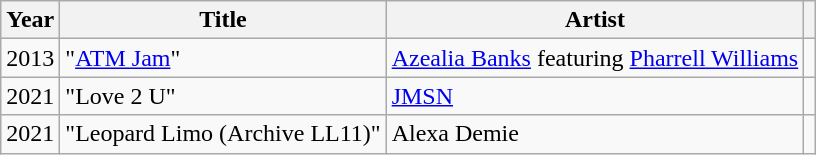<table class="wikitable sortable">
<tr>
<th>Year</th>
<th>Title</th>
<th>Artist</th>
<th class="unsortable"></th>
</tr>
<tr>
<td>2013</td>
<td>"<a href='#'>ATM Jam</a>"</td>
<td><a href='#'>Azealia Banks</a> featuring <a href='#'>Pharrell Williams</a></td>
<td align="center"></td>
</tr>
<tr>
<td>2021</td>
<td>"Love 2 U"</td>
<td><a href='#'>JMSN</a></td>
<td></td>
</tr>
<tr>
<td>2021</td>
<td>"Leopard Limo (Archive LL11)"</td>
<td>Alexa Demie</td>
<td></td>
</tr>
</table>
